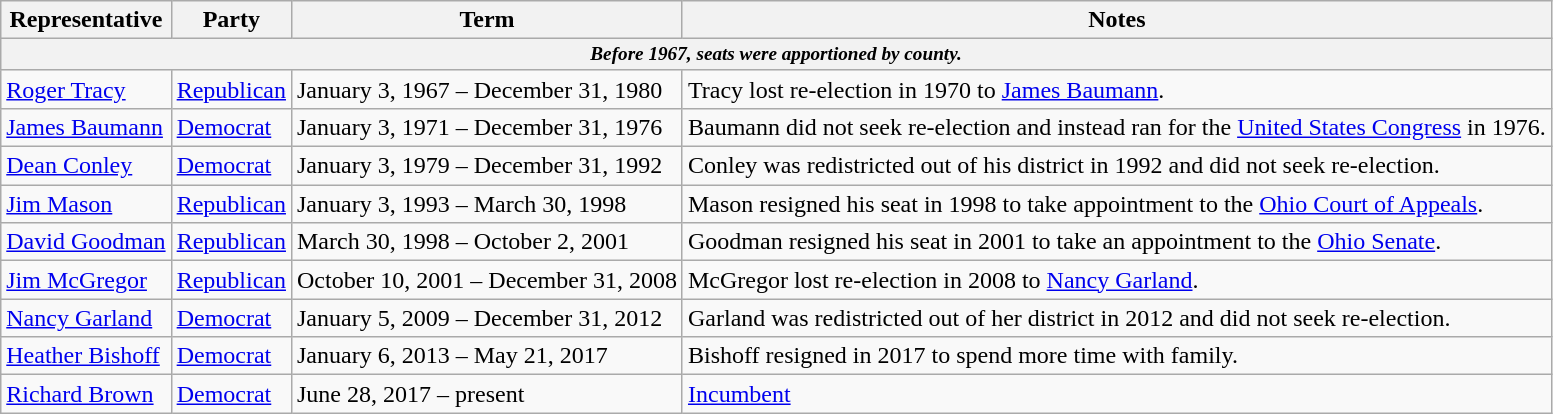<table class=wikitable>
<tr valign=bottom>
<th>Representative</th>
<th>Party</th>
<th>Term</th>
<th>Notes</th>
</tr>
<tr>
<th colspan=5 style="font-size: 80%;"><em>Before 1967, seats were apportioned by county.</em></th>
</tr>
<tr>
<td><a href='#'>Roger Tracy</a></td>
<td><a href='#'>Republican</a></td>
<td>January 3, 1967 – December 31, 1980</td>
<td>Tracy lost re-election in 1970 to <a href='#'>James Baumann</a>.</td>
</tr>
<tr>
<td><a href='#'>James Baumann</a></td>
<td><a href='#'>Democrat</a></td>
<td>January 3, 1971 – December 31, 1976</td>
<td>Baumann did not seek re-election and instead ran for the <a href='#'>United States Congress</a> in 1976.</td>
</tr>
<tr>
<td><a href='#'>Dean Conley</a></td>
<td><a href='#'>Democrat</a></td>
<td>January 3, 1979 – December 31, 1992</td>
<td>Conley was redistricted out of his district in 1992 and did not seek re-election.</td>
</tr>
<tr>
<td><a href='#'>Jim Mason</a></td>
<td><a href='#'>Republican</a></td>
<td>January 3, 1993 – March 30, 1998</td>
<td>Mason resigned his seat in 1998 to take appointment to the <a href='#'>Ohio Court of Appeals</a>.</td>
</tr>
<tr>
<td><a href='#'>David Goodman</a></td>
<td><a href='#'>Republican</a></td>
<td>March 30, 1998 – October 2, 2001</td>
<td>Goodman resigned his seat in 2001 to take an appointment to the <a href='#'>Ohio Senate</a>.</td>
</tr>
<tr>
<td><a href='#'>Jim McGregor</a></td>
<td><a href='#'>Republican</a></td>
<td>October 10, 2001 – December 31, 2008</td>
<td>McGregor lost re-election in 2008 to <a href='#'>Nancy Garland</a>.</td>
</tr>
<tr>
<td><a href='#'>Nancy Garland</a></td>
<td><a href='#'>Democrat</a></td>
<td>January 5, 2009 – December 31, 2012</td>
<td>Garland was redistricted out of her district in 2012 and did not seek re-election.</td>
</tr>
<tr>
<td><a href='#'>Heather Bishoff</a></td>
<td><a href='#'>Democrat</a></td>
<td>January 6, 2013 – May 21, 2017</td>
<td>Bishoff resigned in 2017 to spend more time with family.</td>
</tr>
<tr>
<td><a href='#'>Richard Brown</a></td>
<td><a href='#'>Democrat</a></td>
<td>June 28, 2017 – present</td>
<td><a href='#'>Incumbent</a></td>
</tr>
</table>
